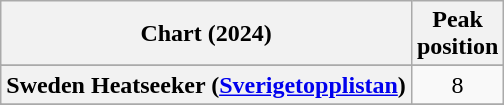<table class="wikitable sortable plainrowheaders" style="text-align:center">
<tr>
<th scope="col">Chart (2024)</th>
<th scope="col">Peak<br>position</th>
</tr>
<tr>
</tr>
<tr>
</tr>
<tr>
</tr>
<tr>
</tr>
<tr>
</tr>
<tr>
<th scope="row">Sweden Heatseeker (<a href='#'>Sverigetopplistan</a>)</th>
<td>8</td>
</tr>
<tr>
</tr>
<tr>
</tr>
<tr>
</tr>
</table>
